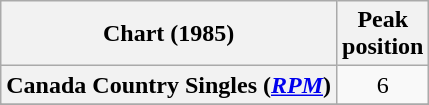<table class="wikitable sortable plainrowheaders" style="text-align:center">
<tr>
<th scope="col">Chart (1985)</th>
<th scope="col">Peak<br> position</th>
</tr>
<tr>
<th scope="row">Canada Country Singles (<em><a href='#'>RPM</a></em>)</th>
<td align="center">6</td>
</tr>
<tr>
</tr>
<tr>
</tr>
</table>
